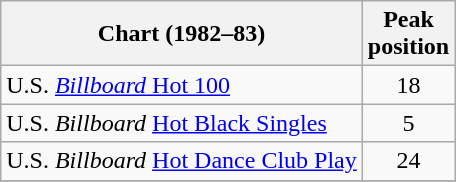<table class="wikitable sortable">
<tr>
<th>Chart (1982–83)</th>
<th>Peak<br>position</th>
</tr>
<tr>
<td>U.S. <a href='#'><em>Billboard</em> Hot 100</a></td>
<td align="center">18</td>
</tr>
<tr>
<td>U.S. <em>Billboard</em> <a href='#'>Hot Black Singles</a></td>
<td align="center">5</td>
</tr>
<tr>
<td>U.S. <em>Billboard</em> <a href='#'>Hot Dance Club Play</a></td>
<td align="center">24</td>
</tr>
<tr>
</tr>
</table>
